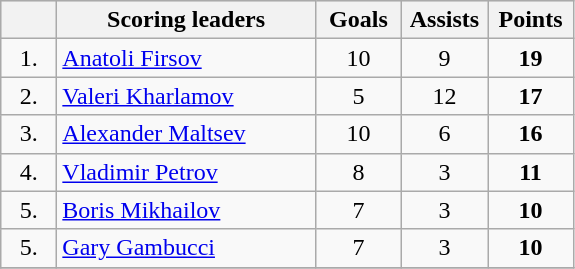<table class="wikitable" style="text-align:center;">
<tr bgcolor="#dddddd">
<th width="30px"></th>
<th width="165px">Scoring leaders</th>
<th width="50px">Goals</th>
<th width="50px">Assists</th>
<th width="50px">Points</th>
</tr>
<tr>
<td>1.</td>
<td style="text-align:left;"> <a href='#'>Anatoli Firsov</a></td>
<td>10</td>
<td>9</td>
<td><strong>19</strong></td>
</tr>
<tr>
<td>2.</td>
<td style="text-align:left;"> <a href='#'>Valeri Kharlamov</a></td>
<td>5</td>
<td>12</td>
<td><strong>17</strong></td>
</tr>
<tr>
<td>3.</td>
<td style="text-align:left;"> <a href='#'>Alexander Maltsev</a></td>
<td>10</td>
<td>6</td>
<td><strong>16</strong></td>
</tr>
<tr>
<td>4.</td>
<td style="text-align:left;"> <a href='#'>Vladimir Petrov</a></td>
<td>8</td>
<td>3</td>
<td><strong>11</strong></td>
</tr>
<tr>
<td>5.</td>
<td style="text-align:left;"> <a href='#'>Boris Mikhailov</a></td>
<td>7</td>
<td>3</td>
<td><strong>10</strong></td>
</tr>
<tr>
<td>5.</td>
<td style="text-align:left;"> <a href='#'>Gary Gambucci</a></td>
<td>7</td>
<td>3</td>
<td><strong>10</strong></td>
</tr>
<tr>
</tr>
</table>
